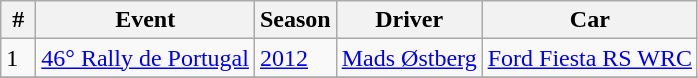<table class="wikitable">
<tr>
<th> # </th>
<th>Event</th>
<th>Season</th>
<th>Driver</th>
<th>Car</th>
</tr>
<tr>
<td>1</td>
<td> <a href='#'>46° Rally de Portugal</a></td>
<td><a href='#'>2012</a></td>
<td> <a href='#'>Mads Østberg</a></td>
<td><a href='#'>Ford Fiesta RS WRC</a></td>
</tr>
<tr>
</tr>
</table>
